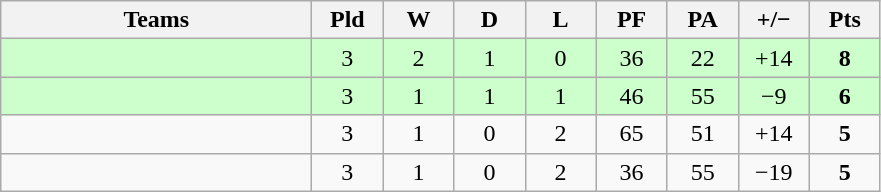<table class="wikitable" style="text-align: center;">
<tr>
<th width="200">Teams</th>
<th width="40">Pld</th>
<th width="40">W</th>
<th width="40">D</th>
<th width="40">L</th>
<th width="40">PF</th>
<th width="40">PA</th>
<th width="40">+/−</th>
<th width="40">Pts</th>
</tr>
<tr bgcolor=ccffcc>
<td align=left></td>
<td>3</td>
<td>2</td>
<td>1</td>
<td>0</td>
<td>36</td>
<td>22</td>
<td>+14</td>
<td><strong>8</strong></td>
</tr>
<tr bgcolor=ccffcc>
<td align=left></td>
<td>3</td>
<td>1</td>
<td>1</td>
<td>1</td>
<td>46</td>
<td>55</td>
<td>−9</td>
<td><strong>6</strong></td>
</tr>
<tr>
<td align=left></td>
<td>3</td>
<td>1</td>
<td>0</td>
<td>2</td>
<td>65</td>
<td>51</td>
<td>+14</td>
<td><strong>5</strong></td>
</tr>
<tr>
<td align=left></td>
<td>3</td>
<td>1</td>
<td>0</td>
<td>2</td>
<td>36</td>
<td>55</td>
<td>−19</td>
<td><strong>5</strong></td>
</tr>
</table>
